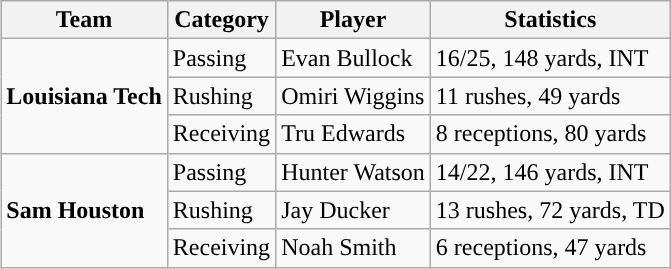<table class="wikitable" style="float: right;">
<tr>
<th>Team</th>
<th>Category</th>
<th>Player</th>
<th>Statistics</th>
</tr>
<tr>
<td rowspan=3><strong>Louisiana Tech</strong></td>
<td>Passing</td>
<td>Evan Bullock</td>
<td>16/25, 148 yards, INT</td>
</tr>
<tr>
<td>Rushing</td>
<td>Omiri Wiggins</td>
<td>11 rushes, 49 yards</td>
</tr>
<tr>
<td>Receiving</td>
<td>Tru Edwards</td>
<td>8 receptions, 80 yards</td>
</tr>
<tr>
<td rowspan=3><strong>Sam Houston</strong></td>
<td>Passing</td>
<td>Hunter Watson</td>
<td>14/22, 146 yards, INT</td>
</tr>
<tr>
<td>Rushing</td>
<td>Jay Ducker</td>
<td>13 rushes, 72 yards, TD</td>
</tr>
<tr>
<td>Receiving</td>
<td>Noah Smith</td>
<td>6 receptions, 47 yards</td>
</tr>
</table>
